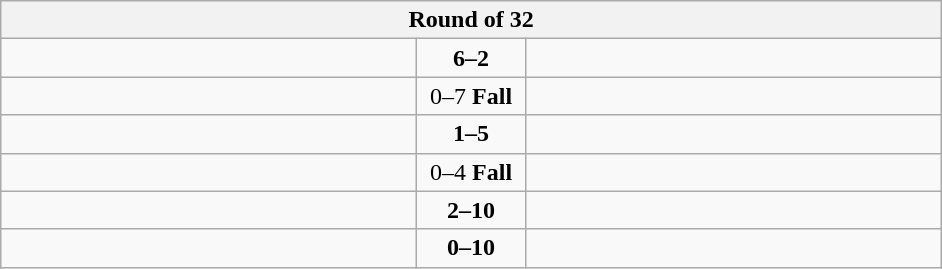<table class="wikitable" style="text-align: center;">
<tr>
<th colspan=3>Round of 32</th>
</tr>
<tr>
<td align=left width="270"><strong></strong></td>
<td align=center width="65"><strong>6–2</strong></td>
<td align=left width="270"></td>
</tr>
<tr>
<td align=left></td>
<td align=center>0–7 <strong>Fall</strong></td>
<td align=left><strong></strong></td>
</tr>
<tr>
<td align=left></td>
<td align=center><strong>1–5</strong></td>
<td align=left><strong></strong></td>
</tr>
<tr>
<td align=left></td>
<td align=center>0–4 <strong>Fall</strong></td>
<td align=left><strong></strong></td>
</tr>
<tr>
<td align=left></td>
<td align=center><strong>2–10</strong></td>
<td align=left><strong></strong></td>
</tr>
<tr>
<td align=left></td>
<td align=center><strong>0–10</strong></td>
<td align=left><strong></strong></td>
</tr>
</table>
